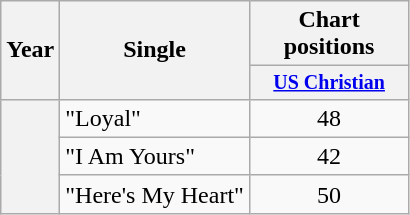<table class="wikitable" style="text-align:center;">
<tr>
<th rowspan="2">Year</th>
<th rowspan="2">Single</th>
<th colspan="3">Chart positions</th>
</tr>
<tr style="font-size:smaller;">
<th width="100"><a href='#'>US Christian</a><br></th>
</tr>
<tr>
<th rowspan="4"></th>
<td style="text-align:left">"Loyal"</td>
<td>48</td>
</tr>
<tr>
<td style="text-align:left">"I Am Yours"</td>
<td>42</td>
</tr>
<tr>
<td style="text-align:left">"Here's My Heart"</td>
<td>50</td>
</tr>
</table>
